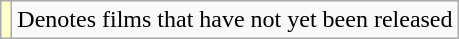<table class="wikitable">
<tr>
<td style="background:#ffc;"></td>
<td>Denotes films that have not yet been released</td>
</tr>
</table>
